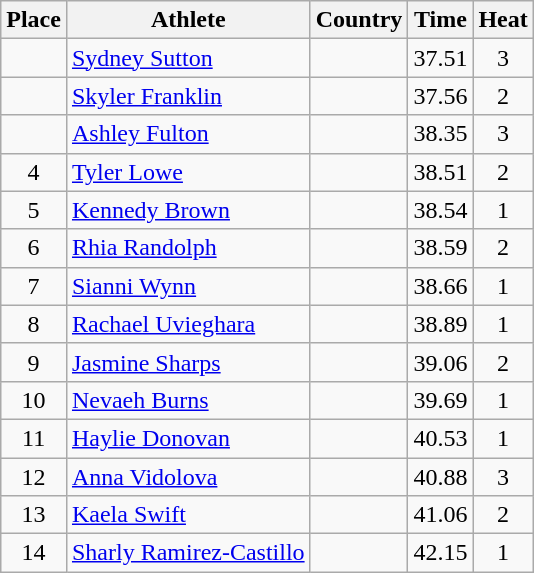<table class="wikitable">
<tr>
<th>Place</th>
<th>Athlete</th>
<th>Country</th>
<th>Time</th>
<th>Heat</th>
</tr>
<tr>
<td align=center></td>
<td><a href='#'>Sydney Sutton</a></td>
<td></td>
<td>37.51</td>
<td align=center>3</td>
</tr>
<tr>
<td align=center></td>
<td><a href='#'>Skyler Franklin</a></td>
<td></td>
<td>37.56</td>
<td align=center>2</td>
</tr>
<tr>
<td align=center></td>
<td><a href='#'>Ashley Fulton</a></td>
<td></td>
<td>38.35</td>
<td align=center>3</td>
</tr>
<tr>
<td align=center>4</td>
<td><a href='#'>Tyler Lowe</a></td>
<td></td>
<td>38.51</td>
<td align=center>2</td>
</tr>
<tr>
<td align=center>5</td>
<td><a href='#'>Kennedy Brown</a></td>
<td></td>
<td>38.54</td>
<td align=center>1</td>
</tr>
<tr>
<td align=center>6</td>
<td><a href='#'>Rhia Randolph</a></td>
<td></td>
<td>38.59</td>
<td align=center>2</td>
</tr>
<tr>
<td align=center>7</td>
<td><a href='#'>Sianni Wynn</a></td>
<td></td>
<td>38.66</td>
<td align=center>1</td>
</tr>
<tr>
<td align=center>8</td>
<td><a href='#'>Rachael Uvieghara</a></td>
<td></td>
<td>38.89</td>
<td align=center>1</td>
</tr>
<tr>
<td align=center>9</td>
<td><a href='#'>Jasmine Sharps</a></td>
<td></td>
<td>39.06</td>
<td align=center>2</td>
</tr>
<tr>
<td align=center>10</td>
<td><a href='#'>Nevaeh Burns</a></td>
<td></td>
<td>39.69</td>
<td align=center>1</td>
</tr>
<tr>
<td align=center>11</td>
<td><a href='#'>Haylie Donovan</a></td>
<td></td>
<td>40.53</td>
<td align=center>1</td>
</tr>
<tr>
<td align=center>12</td>
<td><a href='#'>Anna Vidolova</a></td>
<td></td>
<td>40.88</td>
<td align=center>3</td>
</tr>
<tr>
<td align=center>13</td>
<td><a href='#'>Kaela Swift</a></td>
<td></td>
<td>41.06</td>
<td align=center>2</td>
</tr>
<tr>
<td align=center>14</td>
<td><a href='#'>Sharly Ramirez-Castillo</a></td>
<td></td>
<td>42.15</td>
<td align=center>1</td>
</tr>
</table>
